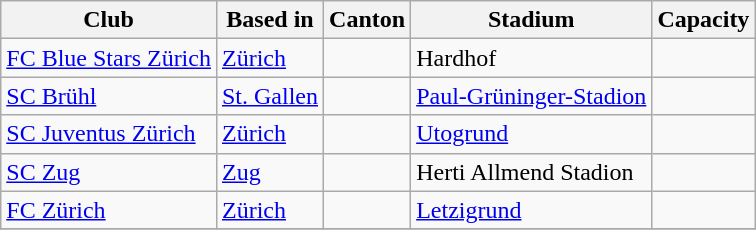<table class="wikitable">
<tr>
<th>Club</th>
<th>Based in</th>
<th>Canton</th>
<th>Stadium</th>
<th>Capacity</th>
</tr>
<tr>
<td><a href='#'>FC Blue Stars Zürich</a></td>
<td><a href='#'>Zürich</a></td>
<td></td>
<td>Hardhof</td>
<td></td>
</tr>
<tr>
<td><a href='#'>SC Brühl</a></td>
<td><a href='#'>St. Gallen</a></td>
<td></td>
<td><a href='#'>Paul-Grüninger-Stadion</a></td>
<td></td>
</tr>
<tr>
<td><a href='#'>SC Juventus Zürich</a></td>
<td><a href='#'>Zürich</a></td>
<td></td>
<td><a href='#'>Utogrund</a></td>
<td></td>
</tr>
<tr>
<td><a href='#'>SC Zug</a></td>
<td><a href='#'>Zug</a></td>
<td></td>
<td>Herti Allmend Stadion</td>
<td></td>
</tr>
<tr>
<td><a href='#'>FC Zürich</a></td>
<td><a href='#'>Zürich</a></td>
<td></td>
<td><a href='#'>Letzigrund</a></td>
<td></td>
</tr>
<tr>
</tr>
</table>
